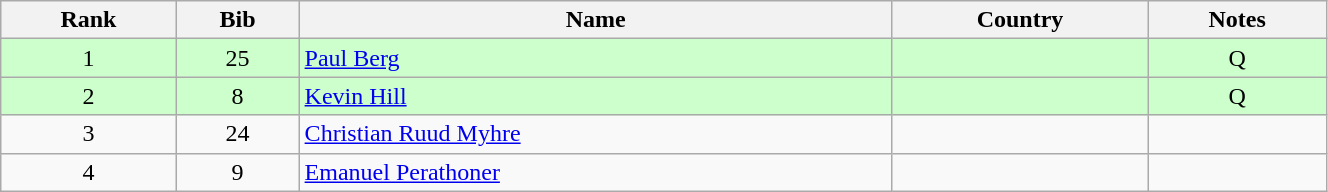<table class="wikitable" style="text-align:center;" width=70%>
<tr>
<th>Rank</th>
<th>Bib</th>
<th>Name</th>
<th>Country</th>
<th>Notes</th>
</tr>
<tr bgcolor="#ccffcc">
<td>1</td>
<td>25</td>
<td align=left><a href='#'>Paul Berg</a></td>
<td align=left></td>
<td>Q</td>
</tr>
<tr bgcolor="#ccffcc">
<td>2</td>
<td>8</td>
<td align=left><a href='#'>Kevin Hill</a></td>
<td align=left></td>
<td>Q</td>
</tr>
<tr>
<td>3</td>
<td>24</td>
<td align=left><a href='#'>Christian Ruud Myhre</a></td>
<td align=left></td>
<td></td>
</tr>
<tr>
<td>4</td>
<td>9</td>
<td align=left><a href='#'>Emanuel Perathoner</a></td>
<td align=left></td>
<td></td>
</tr>
</table>
